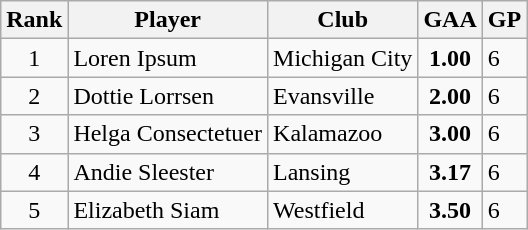<table class=wikitable>
<tr>
<th>Rank</th>
<th>Player</th>
<th>Club</th>
<th>GAA</th>
<th>GP</th>
</tr>
<tr>
<td align=center>1</td>
<td>Loren Ipsum</td>
<td>Michigan City</td>
<td align=center><strong>1.00</strong></td>
<td>6</td>
</tr>
<tr>
<td align=center>2</td>
<td>Dottie Lorrsen</td>
<td>Evansville</td>
<td align=center><strong>2.00</strong></td>
<td>6</td>
</tr>
<tr>
<td align=center>3</td>
<td>Helga Consectetuer</td>
<td>Kalamazoo</td>
<td align=center><strong>3.00</strong></td>
<td>6</td>
</tr>
<tr>
<td align=center>4</td>
<td>Andie Sleester</td>
<td>Lansing</td>
<td align=center><strong>3.17</strong></td>
<td>6</td>
</tr>
<tr>
<td align=center>5</td>
<td>Elizabeth Siam</td>
<td>Westfield</td>
<td align=center><strong>3.50</strong></td>
<td>6</td>
</tr>
</table>
